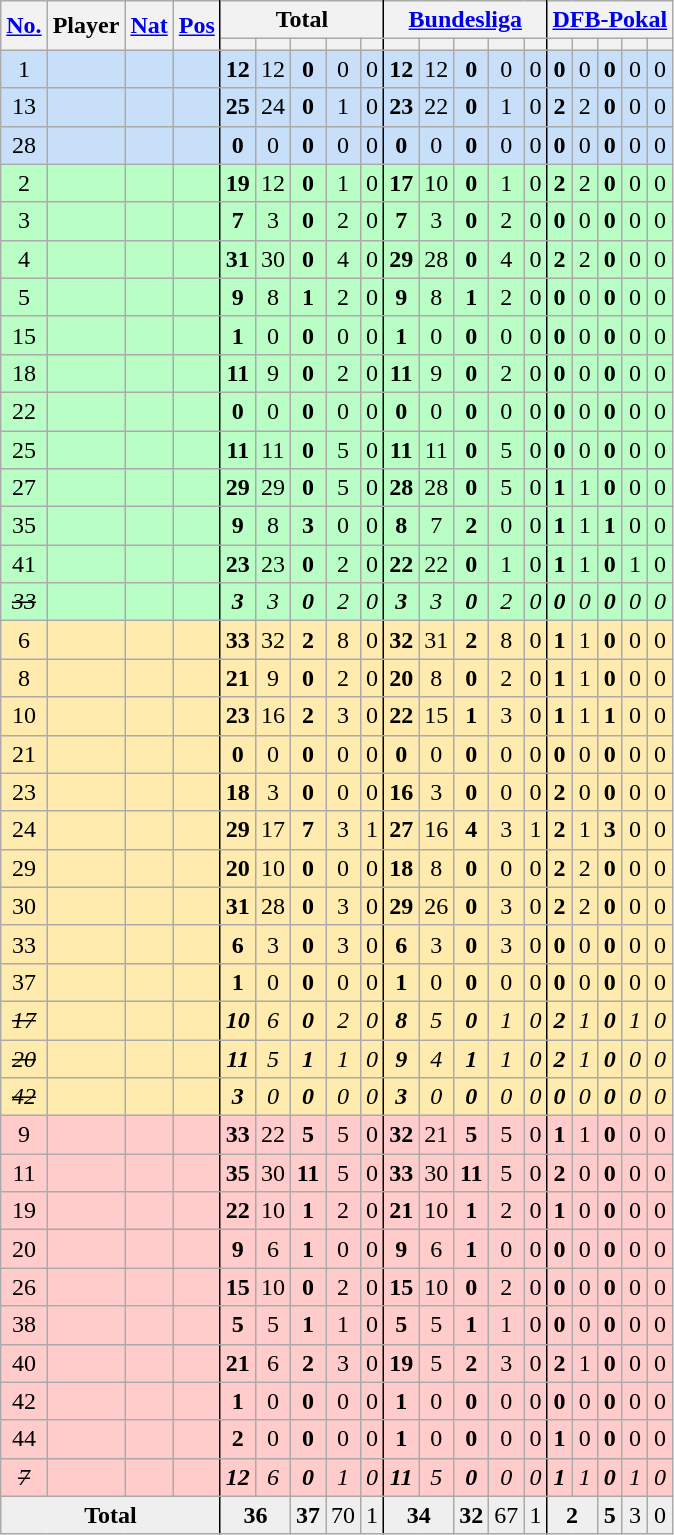<table class="wikitable mw-datatable sortable nowrap" style=text-align:center>
<tr>
<th rowspan="2"><a href='#'>No.</a></th>
<th rowspan="2">Player</th>
<th rowspan="2"><a href='#'>Nat</a></th>
<th rowspan="2" style="border-right: 1pt black solid"><a href='#'>Pos</a></th>
<th colspan="5" style="border-right: 1pt black solid">Total</th>
<th colspan="5" style="border-right: 1pt black solid"><a href='#'>Bundesliga</a></th>
<th colspan="5"><a href='#'>DFB-Pokal</a></th>
</tr>
<tr>
<th></th>
<th></th>
<th></th>
<th></th>
<th style="border-right: 1pt black solid"></th>
<th></th>
<th></th>
<th></th>
<th></th>
<th style="border-right: 1pt black solid"></th>
<th></th>
<th></th>
<th></th>
<th></th>
<th></th>
</tr>
<tr style="background:#C7DFF8">
<td>1</td>
<td align="left"></td>
<td></td>
<td style="border-right: 1pt black solid"></td>
<td><strong>12</strong></td>
<td>12</td>
<td><strong>0</strong></td>
<td>0</td>
<td style="border-right: 1pt black solid">0</td>
<td><strong>12</strong></td>
<td>12</td>
<td><strong>0</strong></td>
<td>0</td>
<td style="border-right: 1pt black solid">0</td>
<td><strong>0</strong></td>
<td>0</td>
<td><strong>0</strong></td>
<td>0</td>
<td>0</td>
</tr>
<tr style="background:#c7dff8">
<td>13</td>
<td align="left"></td>
<td></td>
<td style="border-right: 1pt black solid"></td>
<td><strong>25</strong></td>
<td>24</td>
<td><strong>0</strong></td>
<td>1</td>
<td style="border-right: 1pt black solid">0</td>
<td><strong>23</strong></td>
<td>22</td>
<td><strong>0</strong></td>
<td>1</td>
<td style="border-right: 1pt black solid">0</td>
<td><strong>2</strong></td>
<td>2</td>
<td><strong>0</strong></td>
<td>0</td>
<td>0</td>
</tr>
<tr style="background:#c7dff8">
<td>28</td>
<td align="left"></td>
<td></td>
<td style="border-right: 1pt black solid"></td>
<td><strong>0</strong></td>
<td>0</td>
<td><strong>0</strong></td>
<td>0</td>
<td style="border-right: 1pt black solid">0</td>
<td><strong>0</strong></td>
<td>0</td>
<td><strong>0</strong></td>
<td>0</td>
<td style="border-right: 1pt black solid">0</td>
<td><strong>0</strong></td>
<td>0</td>
<td><strong>0</strong></td>
<td>0</td>
<td>0</td>
</tr>
<tr style="background:#B9FFC5">
<td>2</td>
<td align="left"></td>
<td></td>
<td style="border-right: 1pt black solid"></td>
<td><strong>19</strong></td>
<td>12</td>
<td><strong>0</strong></td>
<td>1</td>
<td style="border-right: 1pt black solid">0</td>
<td><strong>17</strong></td>
<td>10</td>
<td><strong>0</strong></td>
<td>1</td>
<td style="border-right: 1pt black solid">0</td>
<td><strong>2</strong></td>
<td>2</td>
<td><strong>0</strong></td>
<td>0</td>
<td>0</td>
</tr>
<tr style="background:#B9FFC5">
<td>3</td>
<td align="left"></td>
<td></td>
<td style="border-right: 1pt black solid"></td>
<td><strong>7</strong></td>
<td>3</td>
<td><strong>0</strong></td>
<td>2</td>
<td style="border-right: 1pt black solid">0</td>
<td><strong>7</strong></td>
<td>3</td>
<td><strong>0</strong></td>
<td>2</td>
<td style="border-right: 1pt black solid">0</td>
<td><strong>0</strong></td>
<td>0</td>
<td><strong>0</strong></td>
<td>0</td>
<td>0</td>
</tr>
<tr style="background:#B9FFC5">
<td>4</td>
<td align="left"></td>
<td></td>
<td style="border-right: 1pt black solid"></td>
<td><strong>31</strong></td>
<td>30</td>
<td><strong>0</strong></td>
<td>4</td>
<td style="border-right: 1pt black solid">0</td>
<td><strong>29</strong></td>
<td>28</td>
<td><strong>0</strong></td>
<td>4</td>
<td style="border-right: 1pt black solid">0</td>
<td><strong>2</strong></td>
<td>2</td>
<td><strong>0</strong></td>
<td>0</td>
<td>0</td>
</tr>
<tr style="background:#B9FFC5">
<td>5</td>
<td align="left"></td>
<td></td>
<td style="border-right: 1pt black solid"></td>
<td><strong>9</strong></td>
<td>8</td>
<td><strong>1</strong></td>
<td>2</td>
<td style="border-right: 1pt black solid">0</td>
<td><strong>9</strong></td>
<td>8</td>
<td><strong>1</strong></td>
<td>2</td>
<td style="border-right: 1pt black solid">0</td>
<td><strong>0</strong></td>
<td>0</td>
<td><strong>0</strong></td>
<td>0</td>
<td>0</td>
</tr>
<tr style="background:#B9FFC5">
<td>15</td>
<td align="left"></td>
<td></td>
<td style="border-right: 1pt black solid"></td>
<td><strong>1</strong></td>
<td>0</td>
<td><strong>0</strong></td>
<td>0</td>
<td style="border-right: 1pt black solid">0</td>
<td><strong>1</strong></td>
<td>0</td>
<td><strong>0</strong></td>
<td>0</td>
<td style="border-right: 1pt black solid">0</td>
<td><strong>0</strong></td>
<td>0</td>
<td><strong>0</strong></td>
<td>0</td>
<td>0</td>
</tr>
<tr style="background:#B9FFC5">
<td>18</td>
<td align="left"></td>
<td></td>
<td style="border-right: 1pt black solid"></td>
<td><strong>11</strong></td>
<td>9</td>
<td><strong>0</strong></td>
<td>2</td>
<td style="border-right: 1pt black solid">0</td>
<td><strong>11</strong></td>
<td>9</td>
<td><strong>0</strong></td>
<td>2</td>
<td style="border-right: 1pt black solid">0</td>
<td><strong>0</strong></td>
<td>0</td>
<td><strong>0</strong></td>
<td>0</td>
<td>0</td>
</tr>
<tr style="background:#B9FFC5">
<td>22</td>
<td align="left"></td>
<td></td>
<td style="border-right: 1pt black solid"></td>
<td><strong>0</strong></td>
<td>0</td>
<td><strong>0</strong></td>
<td>0</td>
<td style="border-right: 1pt black solid">0</td>
<td><strong>0</strong></td>
<td>0</td>
<td><strong>0</strong></td>
<td>0</td>
<td style="border-right: 1pt black solid">0</td>
<td><strong>0</strong></td>
<td>0</td>
<td><strong>0</strong></td>
<td>0</td>
<td>0</td>
</tr>
<tr style="background:#B9FFC5">
<td>25</td>
<td align="left"></td>
<td></td>
<td style="border-right: 1pt black solid"></td>
<td><strong>11</strong></td>
<td>11</td>
<td><strong>0</strong></td>
<td>5</td>
<td style="border-right: 1pt black solid">0</td>
<td><strong>11</strong></td>
<td>11</td>
<td><strong>0</strong></td>
<td>5</td>
<td style="border-right: 1pt black solid">0</td>
<td><strong>0</strong></td>
<td>0</td>
<td><strong>0</strong></td>
<td>0</td>
<td>0</td>
</tr>
<tr style="background:#B9FFC5">
<td>27</td>
<td align="left"></td>
<td></td>
<td style="border-right: 1pt black solid"></td>
<td><strong>29</strong></td>
<td>29</td>
<td><strong>0</strong></td>
<td>5</td>
<td style="border-right: 1pt black solid">0</td>
<td><strong>28</strong></td>
<td>28</td>
<td><strong>0</strong></td>
<td>5</td>
<td style="border-right: 1pt black solid">0</td>
<td><strong>1</strong></td>
<td>1</td>
<td><strong>0</strong></td>
<td>0</td>
<td>0</td>
</tr>
<tr style="background:#B9FFC5">
<td>35</td>
<td align="left"></td>
<td></td>
<td style="border-right: 1pt black solid"></td>
<td><strong>9</strong></td>
<td>8</td>
<td><strong>3</strong></td>
<td>0</td>
<td style="border-right: 1pt black solid">0</td>
<td><strong>8</strong></td>
<td>7</td>
<td><strong>2</strong></td>
<td>0</td>
<td style="border-right: 1pt black solid">0</td>
<td><strong>1</strong></td>
<td>1</td>
<td><strong>1</strong></td>
<td>0</td>
<td>0</td>
</tr>
<tr style="background:#B9FFC5">
<td>41</td>
<td align="left"></td>
<td></td>
<td style="border-right: 1pt black solid"></td>
<td><strong>23</strong></td>
<td>23</td>
<td><strong>0</strong></td>
<td>2</td>
<td style="border-right: 1pt black solid">0</td>
<td><strong>22</strong></td>
<td>22</td>
<td><strong>0</strong></td>
<td>1</td>
<td style="border-right: 1pt black solid">0</td>
<td><strong>1</strong></td>
<td>1</td>
<td><strong>0</strong></td>
<td>1</td>
<td>0</td>
</tr>
<tr style="font-style:italic; background:#B9FFC5;">
<td><s>33</s></td>
<td align="left"></td>
<td></td>
<td style="border-right: 1pt black solid"></td>
<td><strong>3</strong></td>
<td>3</td>
<td><strong>0</strong></td>
<td>2</td>
<td style="border-right: 1pt black solid">0</td>
<td><strong>3</strong></td>
<td>3</td>
<td><strong>0</strong></td>
<td>2</td>
<td style="border-right: 1pt black solid">0</td>
<td><strong>0</strong></td>
<td>0</td>
<td><strong>0</strong></td>
<td>0</td>
<td>0</td>
</tr>
<tr style="background:#FFEBAD">
<td>6</td>
<td align="left"></td>
<td></td>
<td style="border-right: 1pt black solid"></td>
<td><strong>33</strong></td>
<td>32</td>
<td><strong>2</strong></td>
<td>8</td>
<td style="border-right: 1pt black solid">0</td>
<td><strong>32</strong></td>
<td>31</td>
<td><strong>2</strong></td>
<td>8</td>
<td style="border-right: 1pt black solid">0</td>
<td><strong>1</strong></td>
<td>1</td>
<td><strong>0</strong></td>
<td>0</td>
<td>0</td>
</tr>
<tr style="background:#FFEBAD">
<td>8</td>
<td align="left"></td>
<td></td>
<td style="border-right: 1pt black solid"></td>
<td><strong>21</strong></td>
<td>9</td>
<td><strong>0</strong></td>
<td>2</td>
<td style="border-right: 1pt black solid">0</td>
<td><strong>20</strong></td>
<td>8</td>
<td><strong>0</strong></td>
<td>2</td>
<td style="border-right: 1pt black solid">0</td>
<td><strong>1</strong></td>
<td>1</td>
<td><strong>0</strong></td>
<td>0</td>
<td>0</td>
</tr>
<tr style="background:#FFEBAD">
<td>10</td>
<td align="left"></td>
<td></td>
<td style="border-right: 1pt black solid"></td>
<td><strong>23</strong></td>
<td>16</td>
<td><strong>2</strong></td>
<td>3</td>
<td style="border-right: 1pt black solid">0</td>
<td><strong>22</strong></td>
<td>15</td>
<td><strong>1</strong></td>
<td>3</td>
<td style="border-right: 1pt black solid">0</td>
<td><strong>1</strong></td>
<td>1</td>
<td><strong>1</strong></td>
<td>0</td>
<td>0</td>
</tr>
<tr style="background:#FFEBAD">
<td>21</td>
<td align="left"></td>
<td></td>
<td style="border-right: 1pt black solid"></td>
<td><strong>0</strong></td>
<td>0</td>
<td><strong>0</strong></td>
<td>0</td>
<td style="border-right: 1pt black solid">0</td>
<td><strong>0</strong></td>
<td>0</td>
<td><strong>0</strong></td>
<td>0</td>
<td style="border-right: 1pt black solid">0</td>
<td><strong>0</strong></td>
<td>0</td>
<td><strong>0</strong></td>
<td>0</td>
<td>0</td>
</tr>
<tr style="background:#FFEBAD">
<td>23</td>
<td align="left"></td>
<td></td>
<td style="border-right: 1pt black solid"></td>
<td><strong>18</strong></td>
<td>3</td>
<td><strong>0</strong></td>
<td>0</td>
<td style="border-right: 1pt black solid">0</td>
<td><strong>16</strong></td>
<td>3</td>
<td><strong>0</strong></td>
<td>0</td>
<td style="border-right: 1pt black solid">0</td>
<td><strong>2</strong></td>
<td>0</td>
<td><strong>0</strong></td>
<td>0</td>
<td>0</td>
</tr>
<tr style="background:#FFEBAD">
<td>24</td>
<td align="left"></td>
<td></td>
<td style="border-right: 1pt black solid"></td>
<td><strong>29</strong></td>
<td>17</td>
<td><strong>7</strong></td>
<td>3</td>
<td style="border-right: 1pt black solid">1</td>
<td><strong>27</strong></td>
<td>16</td>
<td><strong>4</strong></td>
<td>3</td>
<td style="border-right: 1pt black solid">1</td>
<td><strong>2</strong></td>
<td>1</td>
<td><strong>3</strong></td>
<td>0</td>
<td>0</td>
</tr>
<tr style="background:#FFEBAD">
<td>29</td>
<td align="left"></td>
<td></td>
<td style="border-right: 1pt black solid"></td>
<td><strong>20</strong></td>
<td>10</td>
<td><strong>0</strong></td>
<td>0</td>
<td style="border-right: 1pt black solid">0</td>
<td><strong>18</strong></td>
<td>8</td>
<td><strong>0</strong></td>
<td>0</td>
<td style="border-right: 1pt black solid">0</td>
<td><strong>2</strong></td>
<td>2</td>
<td><strong>0</strong></td>
<td>0</td>
<td>0</td>
</tr>
<tr style="background:#FFEBAD">
<td>30</td>
<td align="left"></td>
<td></td>
<td style="border-right: 1pt black solid"></td>
<td><strong>31</strong></td>
<td>28</td>
<td><strong>0</strong></td>
<td>3</td>
<td style="border-right: 1pt black solid">0</td>
<td><strong>29</strong></td>
<td>26</td>
<td><strong>0</strong></td>
<td>3</td>
<td style="border-right: 1pt black solid">0</td>
<td><strong>2</strong></td>
<td>2</td>
<td><strong>0</strong></td>
<td>0</td>
<td>0</td>
</tr>
<tr style="background:#FFEBAD">
<td>33</td>
<td align="left"></td>
<td></td>
<td style="border-right: 1pt black solid"></td>
<td><strong>6</strong></td>
<td>3</td>
<td><strong>0</strong></td>
<td>3</td>
<td style="border-right: 1pt black solid">0</td>
<td><strong>6</strong></td>
<td>3</td>
<td><strong>0</strong></td>
<td>3</td>
<td style="border-right: 1pt black solid">0</td>
<td><strong>0</strong></td>
<td>0</td>
<td><strong>0</strong></td>
<td>0</td>
<td>0</td>
</tr>
<tr style="background:#FFEBAD">
<td>37</td>
<td align="left"></td>
<td></td>
<td style="border-right: 1pt black solid"></td>
<td><strong>1</strong></td>
<td>0</td>
<td><strong>0</strong></td>
<td>0</td>
<td style="border-right: 1pt black solid">0</td>
<td><strong>1</strong></td>
<td>0</td>
<td><strong>0</strong></td>
<td>0</td>
<td style="border-right: 1pt black solid">0</td>
<td><strong>0</strong></td>
<td>0</td>
<td><strong>0</strong></td>
<td>0</td>
<td>0</td>
</tr>
<tr style="font-style:italic; background:#FFEBAD;">
<td><s>17</s></td>
<td align="left"></td>
<td></td>
<td style="border-right: 1pt black solid"></td>
<td><strong>10</strong></td>
<td>6</td>
<td><strong>0</strong></td>
<td>2</td>
<td style="border-right: 1pt black solid">0</td>
<td><strong>8</strong></td>
<td>5</td>
<td><strong>0</strong></td>
<td>1</td>
<td style="border-right: 1pt black solid">0</td>
<td><strong>2</strong></td>
<td>1</td>
<td><strong>0</strong></td>
<td>1</td>
<td>0</td>
</tr>
<tr style="font-style:italic; background:#FFEBAD;">
<td><s>20</s></td>
<td align="left"></td>
<td></td>
<td style="border-right: 1pt black solid"></td>
<td><strong>11</strong></td>
<td>5</td>
<td><strong>1</strong></td>
<td>1</td>
<td style="border-right: 1pt black solid">0</td>
<td><strong>9</strong></td>
<td>4</td>
<td><strong>1</strong></td>
<td>1</td>
<td style="border-right: 1pt black solid">0</td>
<td><strong>2</strong></td>
<td>1</td>
<td><strong>0</strong></td>
<td>0</td>
<td>0</td>
</tr>
<tr style="font-style:italic; background:#FFEBAD;">
<td><s>42</s></td>
<td align="left"></td>
<td></td>
<td style="border-right: 1pt black solid"></td>
<td><strong>3</strong></td>
<td>0</td>
<td><strong>0</strong></td>
<td>0</td>
<td style="border-right: 1pt black solid">0</td>
<td><strong>3</strong></td>
<td>0</td>
<td><strong>0</strong></td>
<td>0</td>
<td style="border-right: 1pt black solid">0</td>
<td><strong>0</strong></td>
<td>0</td>
<td><strong>0</strong></td>
<td>0</td>
<td>0</td>
</tr>
<tr style="background:#FFCBCB">
<td>9</td>
<td align="left"></td>
<td></td>
<td style="border-right: 1pt black solid"></td>
<td><strong>33</strong></td>
<td>22</td>
<td><strong>5</strong></td>
<td>5</td>
<td style="border-right: 1pt black solid">0</td>
<td><strong>32</strong></td>
<td>21</td>
<td><strong>5</strong></td>
<td>5</td>
<td style="border-right: 1pt black solid">0</td>
<td><strong>1</strong></td>
<td>1</td>
<td><strong>0</strong></td>
<td>0</td>
<td>0</td>
</tr>
<tr style="background:#FFCBCB">
<td>11</td>
<td align="left"></td>
<td></td>
<td style="border-right: 1pt black solid"></td>
<td><strong>35</strong></td>
<td>30</td>
<td><strong>11</strong></td>
<td>5</td>
<td style="border-right: 1pt black solid">0</td>
<td><strong>33</strong></td>
<td>30</td>
<td><strong>11</strong></td>
<td>5</td>
<td style="border-right: 1pt black solid">0</td>
<td><strong>2</strong></td>
<td>0</td>
<td><strong>0</strong></td>
<td>0</td>
<td>0</td>
</tr>
<tr style="background:#FFCBCB">
<td>19</td>
<td align="left"></td>
<td></td>
<td style="border-right: 1pt black solid"></td>
<td><strong>22</strong></td>
<td>10</td>
<td><strong>1</strong></td>
<td>2</td>
<td style="border-right: 1pt black solid">0</td>
<td><strong>21</strong></td>
<td>10</td>
<td><strong>1</strong></td>
<td>2</td>
<td style="border-right: 1pt black solid">0</td>
<td><strong>1</strong></td>
<td>0</td>
<td><strong>0</strong></td>
<td>0</td>
<td>0</td>
</tr>
<tr style="background:#FFCBCB">
<td>20</td>
<td align="left"></td>
<td></td>
<td style="border-right: 1pt black solid"></td>
<td><strong>9</strong></td>
<td>6</td>
<td><strong>1</strong></td>
<td>0</td>
<td style="border-right: 1pt black solid">0</td>
<td><strong>9</strong></td>
<td>6</td>
<td><strong>1</strong></td>
<td>0</td>
<td style="border-right: 1pt black solid">0</td>
<td><strong>0</strong></td>
<td>0</td>
<td><strong>0</strong></td>
<td>0</td>
<td>0</td>
</tr>
<tr style="background:#FFCBCB">
<td>26</td>
<td align="left"></td>
<td></td>
<td style="border-right: 1pt black solid"></td>
<td><strong>15</strong></td>
<td>10</td>
<td><strong>0</strong></td>
<td>2</td>
<td style="border-right: 1pt black solid">0</td>
<td><strong>15</strong></td>
<td>10</td>
<td><strong>0</strong></td>
<td>2</td>
<td style="border-right: 1pt black solid">0</td>
<td><strong>0</strong></td>
<td>0</td>
<td><strong>0</strong></td>
<td>0</td>
<td>0</td>
</tr>
<tr style="background:#FFCBCB">
<td>38</td>
<td align="left"></td>
<td></td>
<td style="border-right: 1pt black solid"></td>
<td><strong>5</strong></td>
<td>5</td>
<td><strong>1</strong></td>
<td>1</td>
<td style="border-right: 1pt black solid">0</td>
<td><strong>5</strong></td>
<td>5</td>
<td><strong>1</strong></td>
<td>1</td>
<td style="border-right: 1pt black solid">0</td>
<td><strong>0</strong></td>
<td>0</td>
<td><strong>0</strong></td>
<td>0</td>
<td>0</td>
</tr>
<tr style="background:#FFCBCB">
<td>40</td>
<td align="left"></td>
<td></td>
<td style="border-right: 1pt black solid"></td>
<td><strong>21</strong></td>
<td>6</td>
<td><strong>2</strong></td>
<td>3</td>
<td style="border-right: 1pt black solid">0</td>
<td><strong>19</strong></td>
<td>5</td>
<td><strong>2</strong></td>
<td>3</td>
<td style="border-right: 1pt black solid">0</td>
<td><strong>2</strong></td>
<td>1</td>
<td><strong>0</strong></td>
<td>0</td>
<td>0</td>
</tr>
<tr style="background:#FFCBCB">
<td>42</td>
<td align="left"></td>
<td></td>
<td style="border-right: 1pt black solid"></td>
<td><strong>1</strong></td>
<td>0</td>
<td><strong>0</strong></td>
<td>0</td>
<td style="border-right: 1pt black solid">0</td>
<td><strong>1</strong></td>
<td>0</td>
<td><strong>0</strong></td>
<td>0</td>
<td style="border-right: 1pt black solid">0</td>
<td><strong>0</strong></td>
<td>0</td>
<td><strong>0</strong></td>
<td>0</td>
<td>0</td>
</tr>
<tr style="background:#FFCBCB">
<td>44</td>
<td align="left"></td>
<td></td>
<td style="border-right: 1pt black solid"></td>
<td><strong>2</strong></td>
<td>0</td>
<td><strong>0</strong></td>
<td>0</td>
<td style="border-right: 1pt black solid">0</td>
<td><strong>1</strong></td>
<td>0</td>
<td><strong>0</strong></td>
<td>0</td>
<td style="border-right: 1pt black solid">0</td>
<td><strong>1</strong></td>
<td>0</td>
<td><strong>0</strong></td>
<td>0</td>
<td>0</td>
</tr>
<tr style="font-style:italic; background:#FFCBCB;">
<td><s>7</s></td>
<td align="left"></td>
<td></td>
<td style="border-right: 1pt black solid"></td>
<td><strong>12</strong></td>
<td>6</td>
<td><strong>0</strong></td>
<td>1</td>
<td style="border-right: 1pt black solid">0</td>
<td><strong>11</strong></td>
<td>5</td>
<td><strong>0</strong></td>
<td>0</td>
<td style="border-right: 1pt black solid">0</td>
<td><strong>1</strong></td>
<td>1</td>
<td><strong>0</strong></td>
<td>1</td>
<td>0</td>
</tr>
<tr class="sortbottom" style="background:#EFEFEF">
<td colspan="4" style="border-right: 1pt black solid"><strong>Total</strong></td>
<td colspan="2"><strong>36</strong></td>
<td><strong>37</strong></td>
<td>70</td>
<td style="border-right: 1pt black solid">1</td>
<td colspan="2"><strong>34</strong></td>
<td><strong>32</strong></td>
<td>67</td>
<td style="border-right: 1pt black solid">1</td>
<td colspan="2"><strong>2</strong></td>
<td><strong>5</strong></td>
<td>3</td>
<td>0</td>
</tr>
</table>
